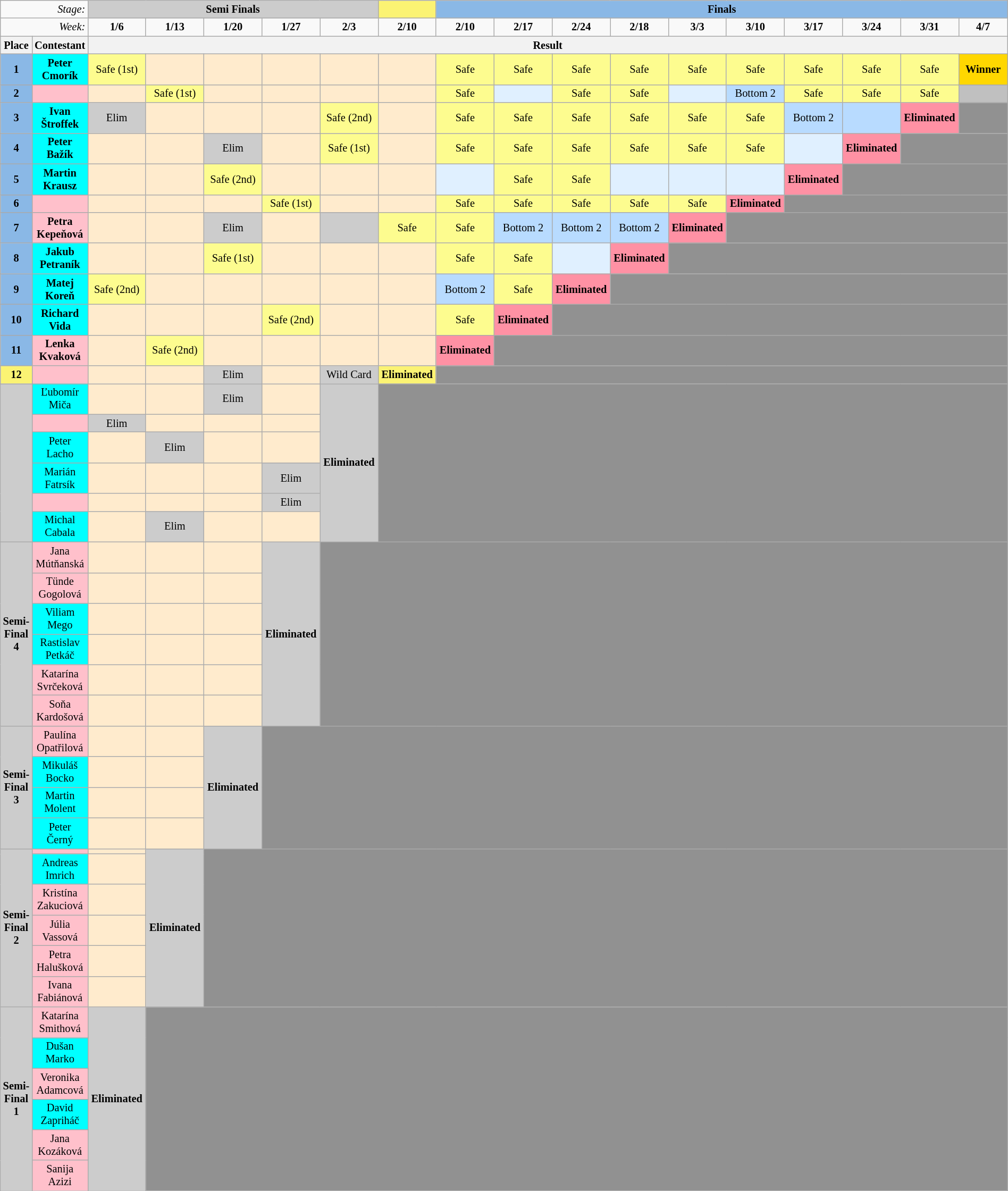<table class="wikitable" style="margin:1em auto; text-align:center; font-size:85%">
<tr>
<td colspan="2" style="text-align:right;"><em>Stage:</em></td>
<td colspan="5" style="background:#ccc;"><strong>Semi Finals</strong></td>
<td style="background:#fbf373;"></td>
<td colspan="10" style="background:#8ab8e6;"><strong>Finals</strong></td>
</tr>
<tr>
<td colspan="2" style="text-align:right;"><em>Week:</em></td>
<td width=6%><strong>1/6</strong></td>
<td width=6%><strong>1/13</strong></td>
<td width=6%><strong>1/20</strong></td>
<td width=6%><strong>1/27</strong></td>
<td width=6%><strong>2/3</strong></td>
<td width=6%><strong>2/10</strong></td>
<td width=6%><strong>2/10</strong></td>
<td width=6%><strong>2/17</strong></td>
<td width=6%><strong>2/24</strong></td>
<td width=6%><strong>2/18</strong></td>
<td width=6%><strong>3/3</strong></td>
<td width=6%><strong>3/10</strong></td>
<td width=6%><strong>3/17</strong></td>
<td width=6%><strong>3/24</strong></td>
<td width=6%><strong>3/31</strong></td>
<td width=6%><strong>4/7</strong></td>
</tr>
<tr>
<th>Place</th>
<th>Contestant</th>
<th colspan="16">Result</th>
</tr>
<tr>
<td style="background:#8ab8e6;"><strong>1</strong></td>
<td style="background:cyan;"><strong>Peter Cmorík</strong></td>
<td style="background:#FDFC8F;">Safe (1st)</td>
<td style="background:#ffebcd;"></td>
<td style="background:#ffebcd;"></td>
<td style="background:#ffebcd;"></td>
<td style="background:#ffebcd;"></td>
<td style="background:#ffebcd;"></td>
<td style="background:#FDFC8F;">Safe</td>
<td style="background:#FDFC8F;">Safe</td>
<td style="background:#FDFC8F;">Safe</td>
<td style="background:#FDFC8F;">Safe</td>
<td style="background:#FDFC8F;">Safe</td>
<td style="background:#FDFC8F;">Safe</td>
<td style="background:#FDFC8F;">Safe</td>
<td style="background:#FDFC8F;">Safe</td>
<td style="background:#FDFC8F;">Safe</td>
<td style="background:gold;"><strong>Winner</strong></td>
</tr>
<tr>
<td style="background:#8ab8e6;"><strong>2</strong></td>
<td style="background:pink;"></td>
<td style="background:#ffebcd;"></td>
<td style="background:#FDFC8F;">Safe (1st)</td>
<td style="background:#ffebcd;"></td>
<td style="background:#ffebcd;"></td>
<td style="background:#ffebcd;"></td>
<td style="background:#ffebcd;"></td>
<td style="background:#FDFC8F;">Safe</td>
<td style="background:#e0f0ff;"></td>
<td style="background:#FDFC8F;">Safe</td>
<td style="background:#FDFC8F;">Safe</td>
<td style="background:#e0f0ff;"></td>
<td style="background:#B8DBFF">Bottom 2</td>
<td style="background:#FDFC8F;">Safe</td>
<td style="background:#FDFC8F;">Safe</td>
<td style="background:#FDFC8F;">Safe</td>
<td style="background:silver;"></td>
</tr>
<tr>
<td style="background:#8ab8e6;"><strong>3</strong></td>
<td style="background:cyan;"><strong>Ivan Štroffek</strong></td>
<td style="background:#ccc;">Elim</td>
<td style="background:#ffebcd;"></td>
<td style="background:#ffebcd;"></td>
<td style="background:#ffebcd;"></td>
<td style="background:#FDFC8F;">Safe (2nd)</td>
<td style="background:#ffebcd;"></td>
<td style="background:#FDFC8F;">Safe</td>
<td style="background:#FDFC8F;">Safe</td>
<td style="background:#FDFC8F;">Safe</td>
<td style="background:#FDFC8F;">Safe</td>
<td style="background:#FDFC8F;">Safe</td>
<td style="background:#FDFC8F;">Safe</td>
<td style="background:#B8DBFF">Bottom 2</td>
<td style="background:#B8DBFF"></td>
<td style="background:#FF91A4;"><strong>Eliminated</strong></td>
<td style="background:#919191;"></td>
</tr>
<tr>
<td style="background:#8ab8e6;"><strong>4</strong></td>
<td style="background:cyan;"><strong>Peter Bažík</strong></td>
<td style="background:#ffebcd;"></td>
<td style="background:#ffebcd;"></td>
<td style="background:#ccc;">Elim</td>
<td style="background:#ffebcd;"></td>
<td style="background:#FDFC8F;">Safe (1st)</td>
<td style="background:#ffebcd;"></td>
<td style="background:#FDFC8F;">Safe</td>
<td style="background:#FDFC8F;">Safe</td>
<td style="background:#FDFC8F;">Safe</td>
<td style="background:#FDFC8F;">Safe</td>
<td style="background:#FDFC8F;">Safe</td>
<td style="background:#FDFC8F;">Safe</td>
<td style="background:#e0f0ff;"></td>
<td style="background:#FF91A4;"><strong>Eliminated</strong></td>
<td style="background:#919191;" colspan="2"></td>
</tr>
<tr>
<td style="background:#8ab8e6;"><strong>5</strong></td>
<td style="background:cyan;"><strong>Martin Krausz</strong></td>
<td style="background:#ffebcd;"></td>
<td style="background:#ffebcd;"></td>
<td style="background:#FDFC8F;">Safe (2nd)</td>
<td style="background:#ffebcd;"></td>
<td style="background:#ffebcd;"></td>
<td style="background:#ffebcd;"></td>
<td style="background:#e0f0ff;"></td>
<td style="background:#FDFC8F;">Safe</td>
<td style="background:#FDFC8F;">Safe</td>
<td style="background:#e0f0ff;"></td>
<td style="background:#e0f0ff;"></td>
<td style="background:#e0f0ff;"></td>
<td style="background:#FF91A4;"><strong>Eliminated</strong></td>
<td style="background:#919191;" colspan="3"></td>
</tr>
<tr>
<td style="background:#8ab8e6;"><strong>6</strong></td>
<td style="background:pink;"></td>
<td style="background:#ffebcd;"></td>
<td style="background:#ffebcd;"></td>
<td style="background:#ffebcd;"></td>
<td style="background:#FDFC8F;">Safe (1st)</td>
<td style="background:#ffebcd;"></td>
<td style="background:#ffebcd;"></td>
<td style="background:#FDFC8F;">Safe</td>
<td style="background:#FDFC8F;">Safe</td>
<td style="background:#FDFC8F;">Safe</td>
<td style="background:#FDFC8F;">Safe</td>
<td style="background:#FDFC8F;">Safe</td>
<td style="background:#FF91A4;"><strong>Eliminated</strong></td>
<td style="background:#919191;" colspan="4"></td>
</tr>
<tr>
<td style="background:#8ab8e6;"><strong>7</strong></td>
<td style="background:pink;"><strong>Petra Kepeňová</strong></td>
<td style="background:#ffebcd;"></td>
<td style="background:#ffebcd;"></td>
<td style="background:#ccc;">Elim</td>
<td style="background:#ffebcd;"></td>
<td style="background:#ccc;"></td>
<td style="background:#FDFC8F;">Safe</td>
<td style="background:#FDFC8F;">Safe</td>
<td style="background:#B8DBFF">Bottom 2</td>
<td style="background:#B8DBFF">Bottom 2</td>
<td style="background:#B8DBFF">Bottom 2</td>
<td style="background:#FF91A4;"><strong>Eliminated</strong></td>
<td style="background:#919191;" colspan="5"></td>
</tr>
<tr>
<td style="background:#8ab8e6;"><strong>8</strong></td>
<td style="background:cyan;"><strong>Jakub Petraník</strong></td>
<td style="background:#ffebcd;"></td>
<td style="background:#ffebcd;"></td>
<td style="background:#FDFC8F;">Safe (1st)</td>
<td style="background:#ffebcd;"></td>
<td style="background:#ffebcd;"></td>
<td style="background:#ffebcd;"></td>
<td style="background:#FDFC8F;">Safe</td>
<td style="background:#FDFC8F;">Safe</td>
<td style="background:#e0f0ff;"></td>
<td style="background:#FF91A4;"><strong>Eliminated</strong></td>
<td style="background:#919191;" colspan="6"></td>
</tr>
<tr>
<td style="background:#8ab8e6;"><strong>9</strong></td>
<td style="background:cyan;"><strong>Matej Koreň</strong></td>
<td style="background:#FDFC8F;">Safe (2nd)</td>
<td style="background:#ffebcd;"></td>
<td style="background:#ffebcd;"></td>
<td style="background:#ffebcd;"></td>
<td style="background:#ffebcd;"></td>
<td style="background:#ffebcd;"></td>
<td style="background:#B8DBFF">Bottom 2</td>
<td style="background:#FDFC8F;">Safe</td>
<td style="background:#FF91A4;"><strong>Eliminated</strong></td>
<td style="background:#919191;" colspan="7"></td>
</tr>
<tr>
<td style="background:#8ab8e6;"><strong>10</strong></td>
<td style="background:cyan;"><strong>Richard Vida</strong></td>
<td style="background:#ffebcd;"></td>
<td style="background:#ffebcd;"></td>
<td style="background:#ffebcd;"></td>
<td style="background:#FDFC8F;">Safe (2nd)</td>
<td style="background:#ffebcd;"></td>
<td style="background:#ffebcd;"></td>
<td style="background:#FDFC8F;">Safe</td>
<td style="background:#FF91A4;"><strong>Eliminated</strong></td>
<td style="background:#919191;" colspan="8"></td>
</tr>
<tr>
<td style="background:#8ab8e6;"><strong>11</strong></td>
<td style="background:pink;"><strong>Lenka Kvaková</strong></td>
<td style="background:#ffebcd;"></td>
<td style="background:#FDFC8F;">Safe (2nd)</td>
<td style="background:#ffebcd;"></td>
<td style="background:#ffebcd;"></td>
<td style="background:#ffebcd;"></td>
<td style="background:#ffebcd;"></td>
<td style="background:#FF91A4;"><strong>Eliminated</strong></td>
<td style="background:#919191;" colspan="9"></td>
</tr>
<tr>
<td style="background:#fbf373;"><strong>12</strong></td>
<td style="background:pink;"></td>
<td style="background:#ffebcd;"></td>
<td style="background:#ffebcd;"></td>
<td style="background:#ccc;">Elim</td>
<td style="background:#ffebcd;"></td>
<td style="background:#ccc;">Wild Card</td>
<td style="background:#fbf373;"><strong>Eliminated</strong></td>
<td style="background:#919191;" colspan="11"></td>
</tr>
<tr>
<td style="background:#ccc;" rowspan="6"></td>
<td style="background:cyan;">Ľubomír Miča</td>
<td style="background:#ffebcd;"></td>
<td style="background:#ffebcd;"></td>
<td style="background:#ccc;">Elim</td>
<td style="background:#ffebcd;"></td>
<td style="background:#ccc;" rowspan="6"><strong>Eliminated</strong></td>
<td style="background:#919191;" colspan="12" rowspan="6"></td>
</tr>
<tr>
<td style="background:pink;"></td>
<td style="background:#ccc;">Elim</td>
<td style="background:#ffebcd;"></td>
<td style="background:#ffebcd;"></td>
<td style="background:#ffebcd;"></td>
</tr>
<tr>
<td style="background:cyan;">Peter Lacho</td>
<td style="background:#ffebcd;"></td>
<td style="background:#ccc;">Elim</td>
<td style="background:#ffebcd;"></td>
<td style="background:#ffebcd;"></td>
</tr>
<tr>
<td style="background:cyan;">Marián Fatrsík</td>
<td style="background:#ffebcd;"></td>
<td style="background:#ffebcd;"></td>
<td style="background:#ffebcd;"></td>
<td style="background:#ccc;">Elim</td>
</tr>
<tr>
<td style="background:pink;"></td>
<td style="background:#ffebcd;"></td>
<td style="background:#ffebcd;"></td>
<td style="background:#ffebcd;"></td>
<td style="background:#ccc;">Elim</td>
</tr>
<tr>
<td style="background:cyan;">Michal Cabala</td>
<td style="background:#ffebcd;"></td>
<td style="background:#ccc;">Elim</td>
<td style="background:#ffebcd;"></td>
<td style="background:#ffebcd;"></td>
</tr>
<tr>
<td style="background:#ccc;" rowspan="6"><strong>Semi-<br>Final 4</strong></td>
<td style="background:pink;">Jana Mútňanská</td>
<td style="background:#ffebcd;"></td>
<td style="background:#ffebcd;"></td>
<td style="background:#ffebcd;"></td>
<td style="background:#ccc;" rowspan="6"><strong>Eliminated</strong></td>
<td style="background:#919191;" colspan="13" rowspan="6"></td>
</tr>
<tr>
<td style="background:pink;">Tünde Gogolová</td>
<td style="background:#ffebcd;"></td>
<td style="background:#ffebcd;"></td>
<td style="background:#ffebcd;"></td>
</tr>
<tr>
<td style="background:cyan;">Viliam Mego</td>
<td style="background:#ffebcd;"></td>
<td style="background:#ffebcd;"></td>
<td style="background:#ffebcd;"></td>
</tr>
<tr>
<td style="background:cyan;">Rastislav Petkáč</td>
<td style="background:#ffebcd;"></td>
<td style="background:#ffebcd;"></td>
<td style="background:#ffebcd;"></td>
</tr>
<tr>
<td style="background:pink;">Katarína Svrčeková</td>
<td style="background:#ffebcd;"></td>
<td style="background:#ffebcd;"></td>
<td style="background:#ffebcd;"></td>
</tr>
<tr>
<td style="background:pink;">Soňa Kardošová</td>
<td style="background:#ffebcd;"></td>
<td style="background:#ffebcd;"></td>
<td style="background:#ffebcd;"></td>
</tr>
<tr>
<td style="background:#ccc;" rowspan="4"><strong>Semi-<br>Final 3</strong></td>
<td style="background:pink;">Paulína Opatřilová</td>
<td style="background:#ffebcd;"></td>
<td style="background:#ffebcd;"></td>
<td style="background:#ccc;" rowspan="4"><strong>Eliminated</strong></td>
<td style="background:#919191;" colspan="14" rowspan="4"></td>
</tr>
<tr>
<td style="background:cyan;">Mikuláš Bocko</td>
<td style="background:#ffebcd;"></td>
<td style="background:#ffebcd;"></td>
</tr>
<tr>
<td style="background:cyan;">Martin Molent</td>
<td style="background:#ffebcd;"></td>
<td style="background:#ffebcd;"></td>
</tr>
<tr>
<td style="background:cyan;">Peter Černý</td>
<td style="background:#ffebcd;"></td>
<td style="background:#ffebcd;"></td>
</tr>
<tr>
<td style="background:#ccc;" rowspan="6"><strong>Semi-<br>Final 2</strong></td>
<td style="background:pink;"></td>
<td style="background:#ffebcd;"></td>
<td style="background:#ccc;" rowspan="6"><strong>Eliminated</strong></td>
<td style="background:#919191;" colspan="14" rowspan="6"></td>
</tr>
<tr>
<td style="background:cyan;">Andreas Imrich</td>
<td style="background:#ffebcd;"></td>
</tr>
<tr>
<td style="background:pink;">Kristína Zakuciová</td>
<td style="background:#ffebcd;"></td>
</tr>
<tr>
<td style="background:pink;">Júlia Vassová</td>
<td style="background:#ffebcd;"></td>
</tr>
<tr>
<td style="background:pink;">Petra Halušková</td>
<td style="background:#ffebcd;"></td>
</tr>
<tr>
<td style="background:pink;">Ivana Fabiánová</td>
<td style="background:#ffebcd;"></td>
</tr>
<tr>
<td style="background:#ccc;" rowspan="6"><strong>Semi-<br>Final 1</strong></td>
<td style="background:pink;">Katarína Smithová</td>
<td style="background:#ccc;" rowspan="6"><strong>Eliminated</strong></td>
<td style="background:#919191;" colspan="15" rowspan="6"></td>
</tr>
<tr>
<td style="background:cyan;">Dušan Marko</td>
</tr>
<tr>
<td style="background:pink;">Veronika Adamcová</td>
</tr>
<tr>
<td style="background:cyan;">David Zapriháč</td>
</tr>
<tr>
<td style="background:pink;">Jana Kozáková</td>
</tr>
<tr>
<td style="background:pink;">Sanija Azizi</td>
</tr>
</table>
